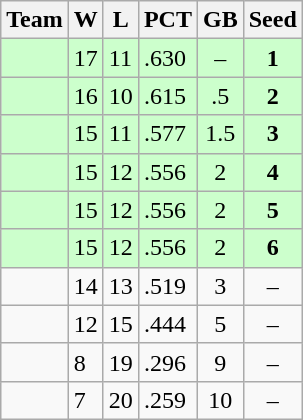<table class=wikitable>
<tr>
<th>Team</th>
<th>W</th>
<th>L</th>
<th>PCT</th>
<th>GB</th>
<th>Seed</th>
</tr>
<tr bgcolor=#ccffcc>
<td></td>
<td>17</td>
<td>11</td>
<td>.630</td>
<td style="text-align:center;">–</td>
<td style="text-align:center;"><strong>1</strong></td>
</tr>
<tr bgcolor=#ccffcc>
<td></td>
<td>16</td>
<td>10</td>
<td>.615</td>
<td style="text-align:center;">.5</td>
<td style="text-align:center;"><strong>2</strong></td>
</tr>
<tr bgcolor=#ccffcc>
<td></td>
<td>15</td>
<td>11</td>
<td>.577</td>
<td style="text-align:center;">1.5</td>
<td style="text-align:center;"><strong>3</strong></td>
</tr>
<tr bgcolor=#ccffcc>
<td></td>
<td>15</td>
<td>12</td>
<td>.556</td>
<td style="text-align:center;">2</td>
<td style="text-align:center;"><strong>4</strong></td>
</tr>
<tr bgcolor=#ccffcc>
<td></td>
<td>15</td>
<td>12</td>
<td>.556</td>
<td style="text-align:center;">2</td>
<td style="text-align:center;"><strong>5</strong></td>
</tr>
<tr bgcolor=#ccffcc>
<td></td>
<td>15</td>
<td>12</td>
<td>.556</td>
<td style="text-align:center;">2</td>
<td style="text-align:center;"><strong>6</strong></td>
</tr>
<tr>
<td></td>
<td>14</td>
<td>13</td>
<td>.519</td>
<td style="text-align:center;">3</td>
<td style="text-align:center;">–</td>
</tr>
<tr>
<td></td>
<td>12</td>
<td>15</td>
<td>.444</td>
<td style="text-align:center;">5</td>
<td style="text-align:center;">–</td>
</tr>
<tr>
<td></td>
<td>8</td>
<td>19</td>
<td>.296</td>
<td style="text-align:center;">9</td>
<td style="text-align:center;">–</td>
</tr>
<tr>
<td></td>
<td>7</td>
<td>20</td>
<td>.259</td>
<td style="text-align:center;">10</td>
<td style="text-align:center;">–</td>
</tr>
</table>
